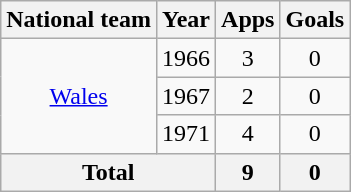<table class=wikitable style=text-align:center>
<tr>
<th>National team</th>
<th>Year</th>
<th>Apps</th>
<th>Goals</th>
</tr>
<tr>
<td rowspan=3><a href='#'>Wales</a></td>
<td>1966</td>
<td>3</td>
<td>0</td>
</tr>
<tr>
<td>1967</td>
<td>2</td>
<td>0</td>
</tr>
<tr>
<td>1971</td>
<td>4</td>
<td>0</td>
</tr>
<tr>
<th colspan=2>Total</th>
<th>9</th>
<th>0</th>
</tr>
</table>
